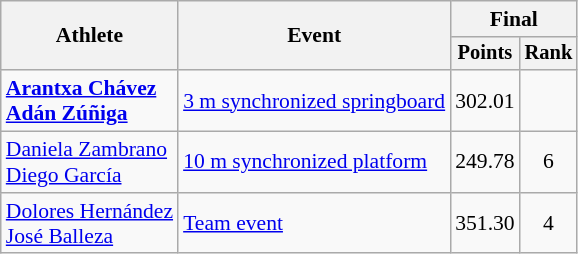<table class="wikitable" style="font-size:90%;">
<tr>
<th rowspan=2>Athlete</th>
<th rowspan=2>Event</th>
<th colspan=2>Final</th>
</tr>
<tr style="font-size:95%">
<th>Points</th>
<th>Rank</th>
</tr>
<tr align=center>
<td align=left><strong><a href='#'>Arantxa Chávez</a><br><a href='#'>Adán Zúñiga</a></strong></td>
<td align=left><a href='#'>3 m synchronized springboard</a></td>
<td>302.01</td>
<td></td>
</tr>
<tr align=center>
<td align=left><a href='#'>Daniela Zambrano</a><br><a href='#'>Diego García</a></td>
<td align=left><a href='#'>10 m synchronized platform</a></td>
<td>249.78</td>
<td>6</td>
</tr>
<tr align=center>
<td align=left><a href='#'>Dolores Hernández</a><br><a href='#'>José Balleza</a></td>
<td align=left><a href='#'>Team event</a></td>
<td>351.30</td>
<td>4</td>
</tr>
</table>
